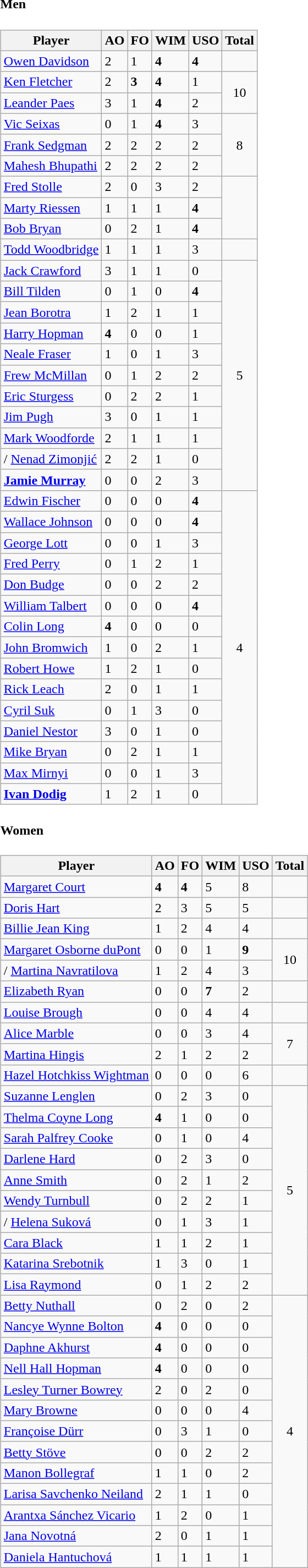<table>
<tr style="vertical-align:top">
<td><br><h4>Men</h4>
<table class="wikitable sortable mw-datatable sticky-table-row1 sort-under-center">
<tr>
<th scope="col">Player</th>
<th scope="col">AO</th>
<th scope="col">FO</th>
<th scope="col">WIM</th>
<th scope="col">USO</th>
<th scope="col">Total</th>
</tr>
<tr>
<td> <a href='#'>Owen Davidson</a></td>
<td>2</td>
<td>1</td>
<td><strong>4</strong></td>
<td><strong>4</strong></td>
<td></td>
</tr>
<tr>
<td> <a href='#'>Ken Fletcher</a></td>
<td>2</td>
<td><strong>3</strong></td>
<td><strong>4</strong></td>
<td>1</td>
<td rowspan=2 style="text-align:center;">10</td>
</tr>
<tr>
<td> <a href='#'>Leander Paes</a></td>
<td>3</td>
<td>1</td>
<td><strong>4</strong></td>
<td>2</td>
</tr>
<tr>
<td> <a href='#'>Vic Seixas</a></td>
<td>0</td>
<td>1</td>
<td><strong>4</strong></td>
<td>3</td>
<td rowspan=3 style="text-align:center;">8</td>
</tr>
<tr>
<td> <a href='#'>Frank Sedgman</a></td>
<td>2</td>
<td>2</td>
<td>2</td>
<td>2</td>
</tr>
<tr>
<td> <a href='#'>Mahesh Bhupathi</a></td>
<td>2</td>
<td>2</td>
<td>2</td>
<td>2</td>
</tr>
<tr>
<td> <a href='#'>Fred Stolle</a></td>
<td>2</td>
<td>0</td>
<td>3</td>
<td>2</td>
<td rowspan=3></td>
</tr>
<tr>
<td> <a href='#'>Marty Riessen</a></td>
<td>1</td>
<td>1</td>
<td>1</td>
<td><strong>4</strong></td>
</tr>
<tr>
<td> <a href='#'>Bob Bryan</a></td>
<td>0</td>
<td>2</td>
<td>1</td>
<td><strong>4</strong></td>
</tr>
<tr>
<td> <a href='#'>Todd Woodbridge</a></td>
<td>1</td>
<td>1</td>
<td>1</td>
<td>3</td>
<td></td>
</tr>
<tr>
<td> <a href='#'>Jack Crawford</a></td>
<td>3</td>
<td>1</td>
<td>1</td>
<td>0</td>
<td rowspan=11 style="text-align:center;">5</td>
</tr>
<tr>
<td> <a href='#'>Bill Tilden</a></td>
<td>0</td>
<td>1</td>
<td>0</td>
<td><strong>4</strong></td>
</tr>
<tr>
<td> <a href='#'>Jean Borotra</a></td>
<td>1</td>
<td>2</td>
<td>1</td>
<td>1</td>
</tr>
<tr>
<td> <a href='#'>Harry Hopman</a></td>
<td><strong>4</strong></td>
<td>0</td>
<td>0</td>
<td>1</td>
</tr>
<tr>
<td> <a href='#'>Neale Fraser</a></td>
<td>1</td>
<td>0</td>
<td>1</td>
<td>3</td>
</tr>
<tr>
<td> <a href='#'>Frew McMillan</a></td>
<td>0</td>
<td>1</td>
<td>2</td>
<td>2</td>
</tr>
<tr>
<td> <a href='#'>Eric Sturgess</a></td>
<td>0</td>
<td>2</td>
<td>2</td>
<td>1</td>
</tr>
<tr>
<td> <a href='#'>Jim Pugh</a></td>
<td>3</td>
<td>0</td>
<td>1</td>
<td>1</td>
</tr>
<tr>
<td> <a href='#'>Mark Woodforde</a></td>
<td>2</td>
<td>1</td>
<td>1</td>
<td>1</td>
</tr>
<tr>
<td>/ <a href='#'>Nenad Zimonjić</a></td>
<td>2</td>
<td>2</td>
<td>1</td>
<td>0</td>
</tr>
<tr>
<td> <strong><a href='#'>Jamie Murray</a></strong></td>
<td>0</td>
<td>0</td>
<td>2</td>
<td>3</td>
</tr>
<tr>
<td> <a href='#'>Edwin Fischer</a></td>
<td>0</td>
<td>0</td>
<td>0</td>
<td><strong>4</strong></td>
<td rowspan=15 style="text-align:center;">4</td>
</tr>
<tr>
<td> <a href='#'>Wallace Johnson</a></td>
<td>0</td>
<td>0</td>
<td>0</td>
<td><strong>4</strong></td>
</tr>
<tr>
<td> <a href='#'>George Lott</a></td>
<td>0</td>
<td>0</td>
<td>1</td>
<td>3</td>
</tr>
<tr>
<td> <a href='#'>Fred Perry</a></td>
<td>0</td>
<td>1</td>
<td>2</td>
<td>1</td>
</tr>
<tr>
<td> <a href='#'>Don Budge</a></td>
<td>0</td>
<td>0</td>
<td>2</td>
<td>2</td>
</tr>
<tr>
<td> <a href='#'>William Talbert</a></td>
<td>0</td>
<td>0</td>
<td>0</td>
<td><strong>4</strong></td>
</tr>
<tr>
<td> <a href='#'>Colin Long</a></td>
<td><strong>4</strong></td>
<td>0</td>
<td>0</td>
<td>0</td>
</tr>
<tr>
<td> <a href='#'>John Bromwich</a></td>
<td>1</td>
<td>0</td>
<td>2</td>
<td>1</td>
</tr>
<tr>
<td> <a href='#'>Robert Howe</a></td>
<td>1</td>
<td>2</td>
<td>1</td>
<td>0</td>
</tr>
<tr>
<td> <a href='#'>Rick Leach</a></td>
<td>2</td>
<td>0</td>
<td>1</td>
<td>1</td>
</tr>
<tr>
<td> <a href='#'>Cyril Suk</a></td>
<td>0</td>
<td>1</td>
<td>3</td>
<td>0</td>
</tr>
<tr>
<td> <a href='#'>Daniel Nestor</a></td>
<td>3</td>
<td>0</td>
<td>1</td>
<td>0</td>
</tr>
<tr>
<td> <a href='#'>Mike Bryan</a></td>
<td>0</td>
<td>2</td>
<td>1</td>
<td>1</td>
</tr>
<tr>
<td> <a href='#'>Max Mirnyi</a></td>
<td>0</td>
<td>0</td>
<td>1</td>
<td>3</td>
</tr>
<tr>
<td> <strong><a href='#'>Ivan Dodig</a></strong></td>
<td>1</td>
<td>2</td>
<td>1</td>
<td>0</td>
</tr>
</table>

<h4>Women</h4>
<table class="wikitable sortable mw-datatable sticky-table-row1 sort-under-center">
<tr>
<th scope="col">Player</th>
<th scope="col">AO</th>
<th scope="col">FO</th>
<th scope="col">WIM</th>
<th scope="col">USO</th>
<th scope="col">Total</th>
</tr>
<tr>
<td> <a href='#'>Margaret Court</a></td>
<td><strong>4</strong></td>
<td><strong>4</strong></td>
<td>5</td>
<td>8</td>
<td></td>
</tr>
<tr>
<td> <a href='#'>Doris Hart</a></td>
<td>2</td>
<td>3</td>
<td>5</td>
<td>5</td>
<td></td>
</tr>
<tr>
<td> <a href='#'>Billie Jean King</a></td>
<td>1</td>
<td>2</td>
<td>4</td>
<td>4</td>
<td></td>
</tr>
<tr>
<td> <a href='#'>Margaret Osborne duPont</a></td>
<td>0</td>
<td>0</td>
<td>1</td>
<td><strong>9</strong></td>
<td rowspan=2 style="text-align:center;">10</td>
</tr>
<tr>
<td>/ <a href='#'>Martina Navratilova</a></td>
<td>1</td>
<td>2</td>
<td>4</td>
<td>3</td>
</tr>
<tr>
<td> <a href='#'>Elizabeth Ryan</a></td>
<td>0</td>
<td>0</td>
<td><strong>7</strong></td>
<td>2</td>
<td></td>
</tr>
<tr>
<td> <a href='#'>Louise Brough</a></td>
<td>0</td>
<td>0</td>
<td>4</td>
<td>4</td>
<td></td>
</tr>
<tr>
<td> <a href='#'>Alice Marble</a></td>
<td>0</td>
<td>0</td>
<td>3</td>
<td>4</td>
<td rowspan=2 style="text-align:center;">7</td>
</tr>
<tr>
<td> <a href='#'>Martina Hingis</a></td>
<td>2</td>
<td>1</td>
<td>2</td>
<td>2</td>
</tr>
<tr>
<td> <a href='#'>Hazel Hotchkiss Wightman</a></td>
<td>0</td>
<td>0</td>
<td>0</td>
<td>6</td>
<td></td>
</tr>
<tr>
<td> <a href='#'>Suzanne Lenglen</a></td>
<td>0</td>
<td>2</td>
<td>3</td>
<td>0</td>
<td rowspan=10 style="text-align:center;">5</td>
</tr>
<tr>
<td> <a href='#'>Thelma Coyne Long</a></td>
<td><strong>4</strong></td>
<td>1</td>
<td>0</td>
<td>0</td>
</tr>
<tr>
<td> <a href='#'>Sarah Palfrey Cooke</a></td>
<td>0</td>
<td>1</td>
<td>0</td>
<td>4</td>
</tr>
<tr>
<td> <a href='#'>Darlene Hard</a></td>
<td>0</td>
<td>2</td>
<td>3</td>
<td>0</td>
</tr>
<tr>
<td> <a href='#'>Anne Smith</a></td>
<td>0</td>
<td>2</td>
<td>1</td>
<td>2</td>
</tr>
<tr>
<td> <a href='#'>Wendy Turnbull</a></td>
<td>0</td>
<td>2</td>
<td>2</td>
<td>1</td>
</tr>
<tr>
<td>/ <a href='#'>Helena Suková</a></td>
<td>0</td>
<td>1</td>
<td>3</td>
<td>1</td>
</tr>
<tr>
<td> <a href='#'>Cara Black</a></td>
<td>1</td>
<td>1</td>
<td>2</td>
<td>1</td>
</tr>
<tr>
<td> <a href='#'>Katarina Srebotnik</a></td>
<td>1</td>
<td>3</td>
<td>0</td>
<td>1</td>
</tr>
<tr>
<td> <a href='#'>Lisa Raymond</a></td>
<td>0</td>
<td>1</td>
<td>2</td>
<td>2</td>
</tr>
<tr>
<td> <a href='#'>Betty Nuthall</a></td>
<td>0</td>
<td>2</td>
<td>0</td>
<td>2</td>
<td rowspan=13 style="text-align:center;">4</td>
</tr>
<tr>
<td> <a href='#'>Nancye Wynne Bolton</a></td>
<td><strong>4</strong></td>
<td>0</td>
<td>0</td>
<td>0</td>
</tr>
<tr>
<td> <a href='#'>Daphne Akhurst</a></td>
<td><strong>4</strong></td>
<td>0</td>
<td>0</td>
<td>0</td>
</tr>
<tr>
<td> <a href='#'>Nell Hall Hopman</a></td>
<td><strong>4</strong></td>
<td>0</td>
<td>0</td>
<td>0</td>
</tr>
<tr>
<td> <a href='#'>Lesley Turner Bowrey</a></td>
<td>2</td>
<td>0</td>
<td>2</td>
<td>0</td>
</tr>
<tr>
<td> <a href='#'>Mary Browne</a></td>
<td>0</td>
<td>0</td>
<td>0</td>
<td>4</td>
</tr>
<tr>
<td> <a href='#'>Françoise Dürr</a></td>
<td>0</td>
<td>3</td>
<td>1</td>
<td>0</td>
</tr>
<tr>
<td> <a href='#'>Betty Stöve</a></td>
<td>0</td>
<td>0</td>
<td>2</td>
<td>2</td>
</tr>
<tr>
<td> <a href='#'>Manon Bollegraf</a></td>
<td>1</td>
<td>1</td>
<td>0</td>
<td>2</td>
</tr>
<tr>
<td> <a href='#'>Larisa Savchenko Neiland</a></td>
<td>2</td>
<td>1</td>
<td>1</td>
<td>0</td>
</tr>
<tr>
<td> <a href='#'>Arantxa Sánchez Vicario</a></td>
<td>1</td>
<td>2</td>
<td>0</td>
<td>1</td>
</tr>
<tr>
<td> <a href='#'>Jana Novotná</a></td>
<td>2</td>
<td>0</td>
<td>1</td>
<td>1</td>
</tr>
<tr>
<td> <a href='#'>Daniela Hantuchová</a></td>
<td>1</td>
<td>1</td>
<td>1</td>
<td>1</td>
</tr>
</table>
</td>
</tr>
</table>
